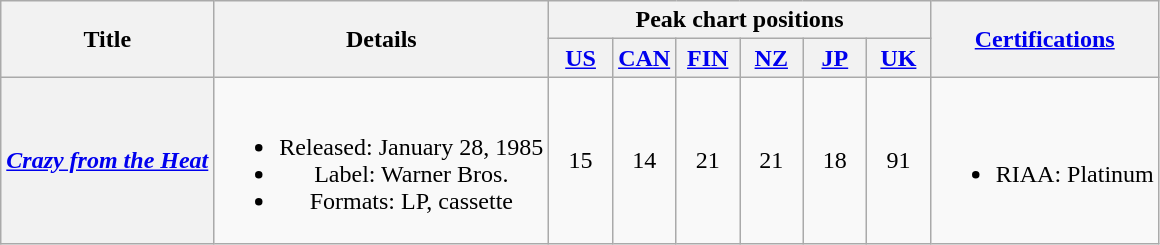<table class="wikitable plainrowheaders" style="text-align:center;">
<tr>
<th rowspan="2">Title</th>
<th rowspan="2">Details</th>
<th colspan="6">Peak chart positions</th>
<th rowspan="2"><a href='#'>Certifications</a></th>
</tr>
<tr>
<th width="35"><a href='#'>US</a><br></th>
<th width="35"><a href='#'>CAN</a><br></th>
<th width="35"><a href='#'>FIN</a><br></th>
<th width="35"><a href='#'>NZ</a><br></th>
<th width="35"><a href='#'>JP</a><br></th>
<th width="35"><a href='#'>UK</a><br></th>
</tr>
<tr>
<th scope="row"><em><a href='#'>Crazy from the Heat</a></em></th>
<td><br><ul><li>Released: January 28, 1985</li><li>Label: Warner Bros.</li><li>Formats: LP, cassette</li></ul></td>
<td>15</td>
<td>14</td>
<td>21</td>
<td>21</td>
<td>18</td>
<td>91</td>
<td><br><ul><li>RIAA: Platinum</li></ul></td>
</tr>
</table>
